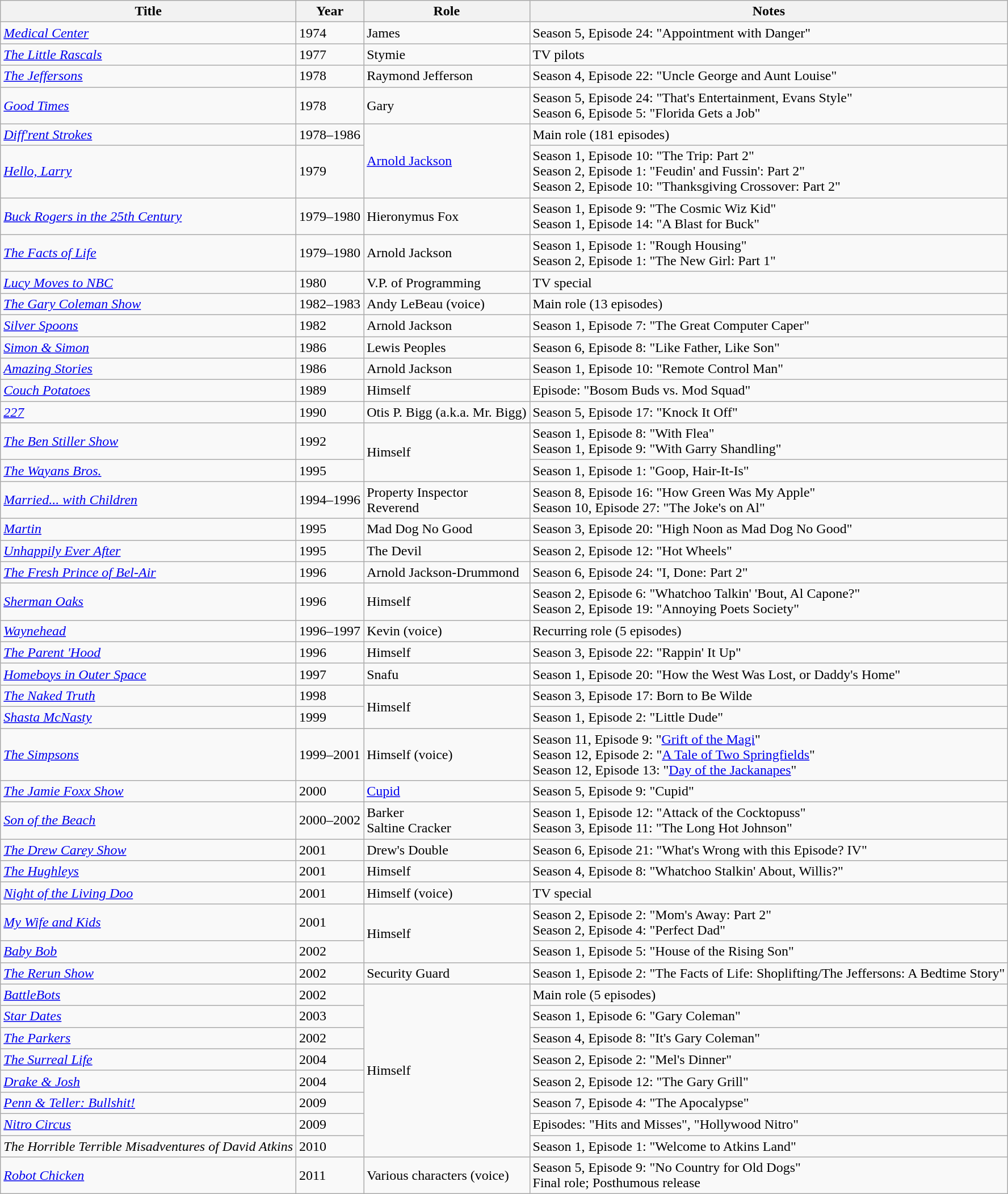<table class="wikitable sortable">
<tr>
<th>Title</th>
<th>Year</th>
<th>Role</th>
<th class="unsortable">Notes</th>
</tr>
<tr>
<td><em><a href='#'>Medical Center</a></em></td>
<td>1974</td>
<td>James</td>
<td>Season 5, Episode 24: "Appointment with Danger"</td>
</tr>
<tr>
<td><em><a href='#'>The Little Rascals</a></em></td>
<td>1977</td>
<td>Stymie</td>
<td>TV pilots</td>
</tr>
<tr>
<td><em><a href='#'>The Jeffersons</a></em></td>
<td>1978</td>
<td>Raymond Jefferson</td>
<td>Season 4, Episode 22: "Uncle George and Aunt Louise"</td>
</tr>
<tr>
<td><em><a href='#'>Good Times</a></em></td>
<td>1978</td>
<td>Gary</td>
<td>Season 5, Episode 24: "That's Entertainment, Evans Style"<br>Season 6, Episode 5: "Florida Gets a Job"</td>
</tr>
<tr>
<td><em><a href='#'>Diff'rent Strokes</a></em></td>
<td>1978–1986</td>
<td rowspan="2"><a href='#'>Arnold Jackson</a></td>
<td>Main role (181 episodes)</td>
</tr>
<tr>
<td><em><a href='#'>Hello, Larry</a></em></td>
<td>1979</td>
<td>Season 1, Episode 10: "The Trip: Part 2"<br>Season 2, Episode 1: "Feudin' and Fussin': Part 2"<br>Season 2, Episode 10: "Thanksgiving Crossover: Part 2"</td>
</tr>
<tr>
<td><em><a href='#'>Buck Rogers in the 25th Century</a></em></td>
<td>1979–1980</td>
<td>Hieronymus Fox</td>
<td>Season 1, Episode 9: "The Cosmic Wiz Kid"<br>Season 1, Episode 14: "A Blast for Buck"</td>
</tr>
<tr>
<td><em><a href='#'>The Facts of Life</a></em></td>
<td>1979–1980</td>
<td>Arnold Jackson</td>
<td>Season 1, Episode 1: "Rough Housing"<br>Season 2, Episode 1: "The New Girl: Part 1"</td>
</tr>
<tr>
<td><em><a href='#'>Lucy Moves to NBC</a></em></td>
<td>1980</td>
<td>V.P. of Programming</td>
<td>TV special</td>
</tr>
<tr>
<td><em><a href='#'>The Gary Coleman Show</a></em></td>
<td>1982–1983</td>
<td>Andy LeBeau (voice)</td>
<td>Main role (13 episodes)</td>
</tr>
<tr>
<td><em><a href='#'>Silver Spoons</a></em></td>
<td>1982</td>
<td>Arnold Jackson</td>
<td>Season 1, Episode 7: "The Great Computer Caper"</td>
</tr>
<tr>
<td><em><a href='#'>Simon & Simon</a></em></td>
<td>1986</td>
<td>Lewis Peoples</td>
<td>Season 6, Episode 8: "Like Father, Like Son"</td>
</tr>
<tr>
<td><em><a href='#'>Amazing Stories</a></em></td>
<td>1986</td>
<td>Arnold Jackson</td>
<td>Season 1, Episode 10: "Remote Control Man"</td>
</tr>
<tr>
<td><em><a href='#'>Couch Potatoes</a></em></td>
<td>1989</td>
<td>Himself</td>
<td>Episode: "Bosom Buds vs. Mod Squad"</td>
</tr>
<tr>
<td><em><a href='#'>227</a></em></td>
<td>1990</td>
<td>Otis P. Bigg (a.k.a. Mr. Bigg)</td>
<td>Season 5, Episode 17: "Knock It Off" </td>
</tr>
<tr>
<td><em><a href='#'>The Ben Stiller Show</a></em></td>
<td>1992</td>
<td rowspan="2">Himself</td>
<td>Season 1, Episode 8: "With Flea"<br>Season 1, Episode 9: "With Garry Shandling"</td>
</tr>
<tr>
<td><em><a href='#'>The Wayans Bros.</a></em></td>
<td>1995</td>
<td>Season 1, Episode 1: "Goop, Hair-It-Is"</td>
</tr>
<tr>
<td><em><a href='#'>Married... with Children</a></em></td>
<td>1994–1996</td>
<td>Property Inspector<br>Reverend</td>
<td>Season 8, Episode 16: "How Green Was My Apple"<br>Season 10, Episode 27: "The Joke's on Al"</td>
</tr>
<tr>
<td><em><a href='#'>Martin</a></em></td>
<td>1995</td>
<td>Mad Dog No Good</td>
<td>Season 3, Episode 20: "High Noon as Mad Dog No Good"</td>
</tr>
<tr>
<td><em><a href='#'>Unhappily Ever After</a></em></td>
<td>1995</td>
<td>The Devil</td>
<td>Season 2, Episode 12: "Hot Wheels"</td>
</tr>
<tr>
<td><em><a href='#'>The Fresh Prince of Bel-Air</a></em></td>
<td>1996</td>
<td>Arnold Jackson-Drummond</td>
<td>Season 6, Episode 24: "I, Done: Part 2"</td>
</tr>
<tr>
<td><a href='#'><em>Sherman Oaks</em></a></td>
<td>1996</td>
<td>Himself</td>
<td>Season 2, Episode 6: "Whatchoo Talkin' 'Bout, Al Capone?"<br>Season 2, Episode 19: "Annoying Poets Society"</td>
</tr>
<tr>
<td><em><a href='#'>Waynehead</a></em></td>
<td>1996–1997</td>
<td>Kevin (voice)</td>
<td>Recurring role (5 episodes)</td>
</tr>
<tr>
<td><em><a href='#'>The Parent 'Hood</a></em></td>
<td>1996</td>
<td>Himself</td>
<td>Season 3, Episode 22: "Rappin' It Up"</td>
</tr>
<tr>
<td><em><a href='#'>Homeboys in Outer Space</a></em></td>
<td>1997</td>
<td>Snafu</td>
<td>Season 1, Episode 20: "How the West Was Lost, or Daddy's Home"</td>
</tr>
<tr>
<td><em><a href='#'>The Naked Truth</a></em></td>
<td>1998</td>
<td rowspan="2">Himself</td>
<td>Season 3, Episode 17: Born to Be Wilde</td>
</tr>
<tr>
<td><em><a href='#'>Shasta McNasty</a></em></td>
<td>1999</td>
<td>Season 1, Episode 2: "Little Dude"</td>
</tr>
<tr>
<td><em><a href='#'>The Simpsons</a></em></td>
<td>1999–2001</td>
<td>Himself (voice)</td>
<td>Season 11, Episode 9: "<a href='#'>Grift of the Magi</a>"<br>Season 12, Episode 2: "<a href='#'>A Tale of Two Springfields</a>"<br>Season 12, Episode 13: "<a href='#'>Day of the Jackanapes</a>"</td>
</tr>
<tr>
<td><em><a href='#'>The Jamie Foxx Show</a></em></td>
<td>2000</td>
<td><a href='#'>Cupid</a></td>
<td>Season 5, Episode 9: "Cupid"</td>
</tr>
<tr>
<td><em><a href='#'>Son of the Beach</a></em></td>
<td>2000–2002</td>
<td>Barker<br>Saltine Cracker</td>
<td>Season 1, Episode 12: "Attack of the Cocktopuss"<br>Season 3, Episode 11: "The Long Hot Johnson"</td>
</tr>
<tr>
<td><em><a href='#'>The Drew Carey Show</a></em></td>
<td>2001</td>
<td>Drew's Double</td>
<td>Season 6, Episode 21: "What's Wrong with this Episode? IV"</td>
</tr>
<tr>
<td><em><a href='#'>The Hughleys</a></em></td>
<td>2001</td>
<td>Himself</td>
<td>Season 4, Episode 8: "Whatchoo Stalkin' About, Willis?"</td>
</tr>
<tr>
<td><em><a href='#'>Night of the Living Doo</a></em></td>
<td>2001</td>
<td>Himself (voice)</td>
<td>TV special</td>
</tr>
<tr>
<td><em><a href='#'>My Wife and Kids</a></em></td>
<td>2001</td>
<td rowspan="2">Himself</td>
<td>Season 2, Episode 2: "Mom's Away: Part 2"<br>Season 2, Episode 4: "Perfect Dad"</td>
</tr>
<tr>
<td><em><a href='#'>Baby Bob</a></em></td>
<td>2002</td>
<td>Season 1, Episode 5: "House of the Rising Son"</td>
</tr>
<tr>
<td><em><a href='#'>The Rerun Show</a></em></td>
<td>2002</td>
<td>Security Guard</td>
<td>Season 1, Episode 2: "The Facts of Life: Shoplifting/The Jeffersons: A Bedtime Story"</td>
</tr>
<tr>
<td><em><a href='#'>BattleBots</a></em></td>
<td>2002</td>
<td rowspan="8">Himself</td>
<td>Main role (5 episodes)</td>
</tr>
<tr>
<td><em><a href='#'>Star Dates</a></em></td>
<td>2003</td>
<td>Season 1, Episode 6: "Gary Coleman"</td>
</tr>
<tr>
<td><em><a href='#'>The Parkers</a></em></td>
<td>2002</td>
<td>Season 4, Episode 8: "It's Gary Coleman"</td>
</tr>
<tr>
<td><em><a href='#'>The Surreal Life</a></em></td>
<td>2004</td>
<td>Season 2, Episode 2: "Mel's Dinner"</td>
</tr>
<tr>
<td><em><a href='#'>Drake & Josh</a></em></td>
<td>2004</td>
<td>Season 2, Episode 12: "The Gary Grill"</td>
</tr>
<tr>
<td><em><a href='#'>Penn & Teller: Bullshit!</a></em></td>
<td>2009</td>
<td>Season 7, Episode 4: "The Apocalypse"</td>
</tr>
<tr>
<td><em><a href='#'>Nitro Circus</a></em></td>
<td>2009</td>
<td>Episodes: "Hits and Misses", "Hollywood Nitro"</td>
</tr>
<tr>
<td><em>The Horrible Terrible Misadventures of David Atkins</em></td>
<td>2010</td>
<td>Season 1, Episode 1: "Welcome to Atkins Land"</td>
</tr>
<tr>
<td><em><a href='#'>Robot Chicken</a></em></td>
<td>2011</td>
<td>Various characters (voice)</td>
<td>Season 5, Episode 9: "No Country for Old Dogs"<br>Final role; Posthumous release</td>
</tr>
</table>
